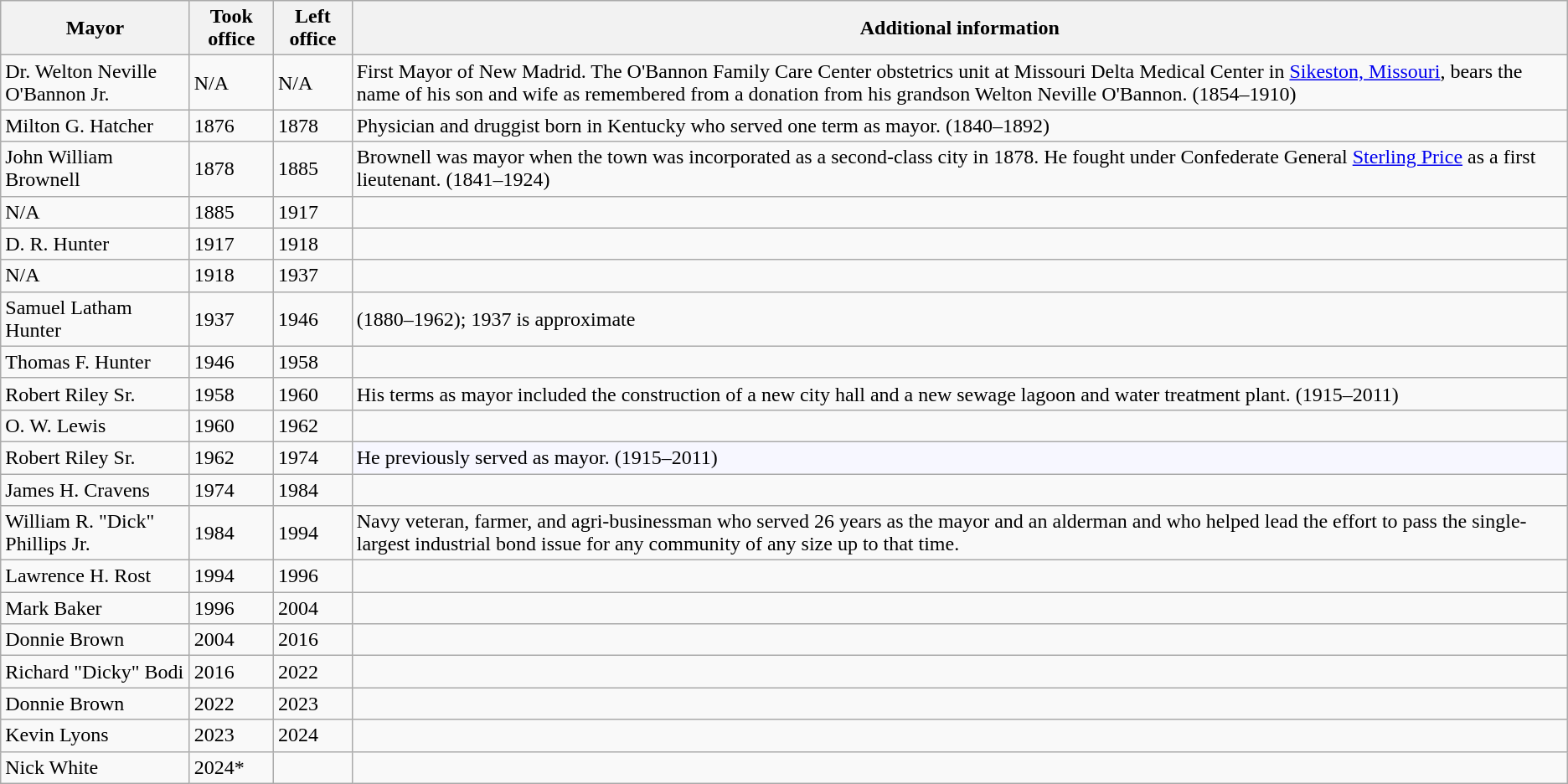<table class="wikitable sortable">
<tr>
<th>Mayor</th>
<th>Took office</th>
<th>Left office</th>
<th>Additional information</th>
</tr>
<tr>
<td>Dr. Welton Neville O'Bannon Jr.</td>
<td>N/A</td>
<td>N/A</td>
<td>First Mayor of New Madrid. The O'Bannon Family Care Center obstetrics unit at Missouri Delta Medical Center in <a href='#'>Sikeston, Missouri</a>, bears the name of his son and wife as remembered from a donation from his grandson Welton Neville O'Bannon. (1854–1910)</td>
</tr>
<tr>
<td>Milton G. Hatcher</td>
<td>1876</td>
<td>1878</td>
<td>Physician and druggist born in Kentucky who served one term as mayor. (1840–1892)</td>
</tr>
<tr>
<td>John William Brownell</td>
<td>1878</td>
<td>1885</td>
<td>Brownell was mayor when the town was incorporated as a second-class city in 1878. He fought under Confederate General <a href='#'>Sterling Price</a> as a first lieutenant. (1841–1924)</td>
</tr>
<tr>
<td>N/A</td>
<td>1885</td>
<td>1917</td>
<td></td>
</tr>
<tr>
<td>D. R. Hunter</td>
<td>1917</td>
<td>1918</td>
<td></td>
</tr>
<tr>
<td>N/A</td>
<td>1918</td>
<td>1937</td>
<td></td>
</tr>
<tr>
<td rowspan="1">Samuel Latham Hunter</td>
<td>1937</td>
<td>1946</td>
<td>(1880–1962); 1937 is approximate </td>
</tr>
<tr>
<td rowspan="1">Thomas F. Hunter</td>
<td>1946</td>
<td>1958</td>
<td></td>
</tr>
<tr>
<td rowspan="1">Robert Riley Sr.</td>
<td>1958</td>
<td>1960</td>
<td>His terms as mayor included the construction of a new city hall and a new sewage lagoon and water treatment plant. (1915–2011)</td>
</tr>
<tr>
<td rowspan="1">O. W. Lewis</td>
<td>1960</td>
<td>1962</td>
<td></td>
</tr>
<tr>
<td rowspan="1">Robert Riley Sr.</td>
<td>1962</td>
<td>1974</td>
<td bgcolor="#f7f7ff">He previously served as mayor. (1915–2011)</td>
</tr>
<tr>
<td rowspan="1">James H. Cravens</td>
<td>1974</td>
<td>1984</td>
<td></td>
</tr>
<tr>
<td rowspan="1">William R. "Dick" Phillips Jr.</td>
<td>1984</td>
<td>1994</td>
<td>Navy veteran, farmer, and agri-businessman who served 26 years as the mayor and an alderman and who helped lead the effort to pass the single-largest industrial bond issue for any community of any size up to that time.</td>
</tr>
<tr>
<td>Lawrence H. Rost</td>
<td>1994</td>
<td>1996</td>
<td></td>
</tr>
<tr>
<td>Mark Baker</td>
<td>1996</td>
<td>2004</td>
<td></td>
</tr>
<tr>
<td>Donnie Brown</td>
<td>2004</td>
<td>2016</td>
<td></td>
</tr>
<tr>
<td>Richard "Dicky" Bodi</td>
<td>2016</td>
<td>2022</td>
<td></td>
</tr>
<tr>
<td>Donnie Brown </td>
<td>2022</td>
<td>2023</td>
<td></td>
</tr>
<tr>
<td>Kevin Lyons</td>
<td>2023</td>
<td>2024</td>
<td></td>
</tr>
<tr>
<td>Nick White</td>
<td>2024*</td>
<td></td>
</tr>
</table>
